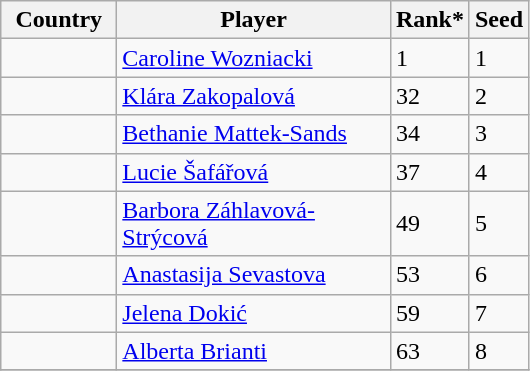<table class="wikitable" border="1">
<tr>
<th width="70">Country</th>
<th width="175">Player</th>
<th>Rank*</th>
<th>Seed</th>
</tr>
<tr>
<td></td>
<td><a href='#'>Caroline Wozniacki</a></td>
<td>1</td>
<td>1</td>
</tr>
<tr>
<td></td>
<td><a href='#'>Klára Zakopalová</a></td>
<td>32</td>
<td>2</td>
</tr>
<tr>
<td></td>
<td><a href='#'>Bethanie Mattek-Sands</a></td>
<td>34</td>
<td>3</td>
</tr>
<tr>
<td></td>
<td><a href='#'>Lucie Šafářová</a></td>
<td>37</td>
<td>4</td>
</tr>
<tr>
<td></td>
<td><a href='#'>Barbora Záhlavová-Strýcová</a></td>
<td>49</td>
<td>5</td>
</tr>
<tr>
<td></td>
<td><a href='#'>Anastasija Sevastova</a></td>
<td>53</td>
<td>6</td>
</tr>
<tr>
<td></td>
<td><a href='#'>Jelena Dokić</a></td>
<td>59</td>
<td>7</td>
</tr>
<tr>
<td></td>
<td><a href='#'>Alberta Brianti</a></td>
<td>63</td>
<td>8</td>
</tr>
<tr>
</tr>
</table>
